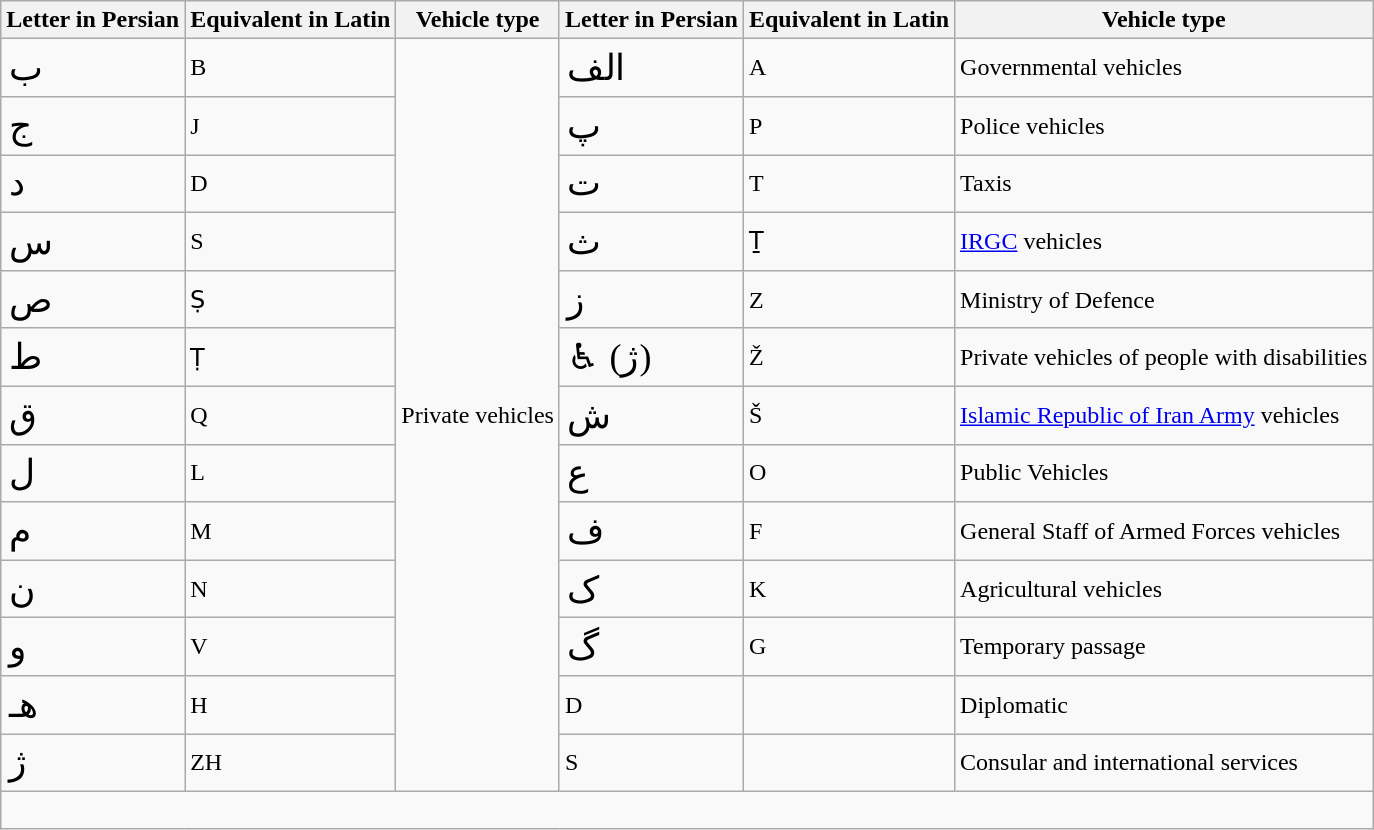<table class="wikitable">
<tr>
<th>Letter in Persian</th>
<th>Equivalent in Latin</th>
<th>Vehicle type</th>
<th>Letter in Persian</th>
<th>Equivalent in Latin</th>
<th>Vehicle type</th>
</tr>
<tr>
<td style="font-size:150%">ب</td>
<td>B</td>
<td rowspan="13">Private vehicles</td>
<td style="font-size:150%">الف</td>
<td>A</td>
<td>Governmental vehicles</td>
</tr>
<tr>
<td style="font-size:150%">ج</td>
<td>J</td>
<td style="font-size:150%">پ</td>
<td>P</td>
<td>Police vehicles</td>
</tr>
<tr>
<td style="font-size:150%">د</td>
<td>D</td>
<td style="font-size:150%">ت</td>
<td>T</td>
<td>Taxis</td>
</tr>
<tr>
<td style="font-size:150%">س</td>
<td>S</td>
<td style="font-size:150%">ث</td>
<td>Ṯ</td>
<td><a href='#'>IRGC</a> vehicles</td>
</tr>
<tr>
<td style="font-size:150%">ص</td>
<td>Ṣ</td>
<td style="font-size:150%">ز</td>
<td>Z</td>
<td>Ministry of Defence</td>
</tr>
<tr>
<td style="font-size:150%">ط</td>
<td>Ṭ</td>
<td style="font-size:150%">♿︎ (ژ)</td>
<td>Ž</td>
<td>Private vehicles of people with disabilities</td>
</tr>
<tr>
<td style="font-size:150%">ق</td>
<td>Q</td>
<td style="font-size:150%">ش</td>
<td>Š</td>
<td>‌<a href='#'>Islamic Republic of Iran Army</a> vehicles</td>
</tr>
<tr>
<td style="font-size:150%">ل</td>
<td>L</td>
<td style="font-size:150%">ع</td>
<td>O</td>
<td>Public Vehicles</td>
</tr>
<tr>
<td style="font-size:150%">م</td>
<td>M</td>
<td style="font-size:150%">ف</td>
<td>F</td>
<td>General Staff of Armed Forces vehicles</td>
</tr>
<tr>
<td style="font-size:150%">ن</td>
<td>N</td>
<td style="font-size:150%">ک</td>
<td>K</td>
<td>Agricultural vehicles</td>
</tr>
<tr>
<td style="font-size:150%">و</td>
<td>V</td>
<td style="font-size:150%">گ</td>
<td>G</td>
<td>Temporary passage</td>
</tr>
<tr>
<td style="font-size:150%">هـ</td>
<td>H</td>
<td>D</td>
<td></td>
<td>Diplomatic</td>
</tr>
<tr>
<td style="font-size:150%">ژ‍‍</td>
<td>ZH</td>
<td>S</td>
<td></td>
<td>Consular and international services</td>
</tr>
<tr>
<td colspan="6"><br></td>
</tr>
</table>
